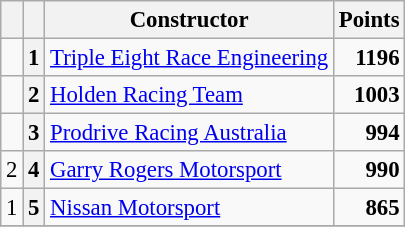<table class="wikitable" style="font-size: 95%;">
<tr>
<th></th>
<th></th>
<th>Constructor</th>
<th>Points</th>
</tr>
<tr>
<td align="left"></td>
<th>1</th>
<td><a href='#'>Triple Eight Race Engineering</a></td>
<td align="right"><strong>1196</strong></td>
</tr>
<tr>
<td align="left"></td>
<th>2</th>
<td><a href='#'>Holden Racing Team</a></td>
<td align="right"><strong>1003</strong></td>
</tr>
<tr>
<td align="left"></td>
<th>3</th>
<td><a href='#'>Prodrive Racing Australia</a></td>
<td align="right"><strong>994</strong></td>
</tr>
<tr>
<td align="left"> 2</td>
<th>4</th>
<td><a href='#'>Garry Rogers Motorsport</a></td>
<td align="right"><strong>990</strong></td>
</tr>
<tr>
<td align="left"> 1</td>
<th>5</th>
<td><a href='#'>Nissan Motorsport</a></td>
<td align="right"><strong>865</strong></td>
</tr>
<tr>
</tr>
</table>
